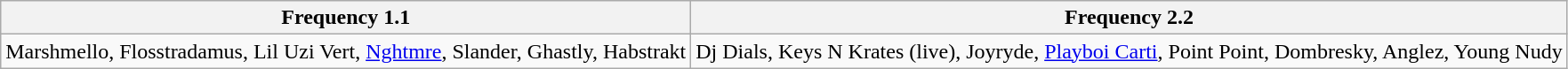<table class="wikitable">
<tr>
<th>Frequency 1.1</th>
<th>Frequency 2.2</th>
</tr>
<tr>
<td>Marshmello, Flosstradamus, Lil Uzi Vert, <a href='#'>Nghtmre</a>, Slander, Ghastly, Habstrakt</td>
<td>Dj Dials, Keys N Krates (live), Joyryde, <a href='#'>Playboi Carti</a>, Point Point, Dombresky, Anglez, Young Nudy</td>
</tr>
</table>
